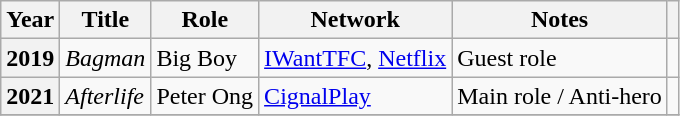<table class="wikitable sortable plainrowheaders">
<tr>
<th scope="col">Year</th>
<th scope="col">Title</th>
<th scope="col">Role</th>
<th scope="col">Network</th>
<th scope="col">Notes</th>
<th scope="col" class="unsortable"></th>
</tr>
<tr>
<th scope=row>2019</th>
<td><em>Bagman</em></td>
<td>Big Boy</td>
<td><a href='#'>IWantTFC</a>, <a href='#'>Netflix</a></td>
<td>Guest role</td>
<td></td>
</tr>
<tr>
<th scope=row>2021</th>
<td><em>Afterlife</em></td>
<td>Peter Ong</td>
<td><a href='#'>CignalPlay</a></td>
<td>Main role / Anti-hero</td>
<td></td>
</tr>
<tr>
</tr>
</table>
